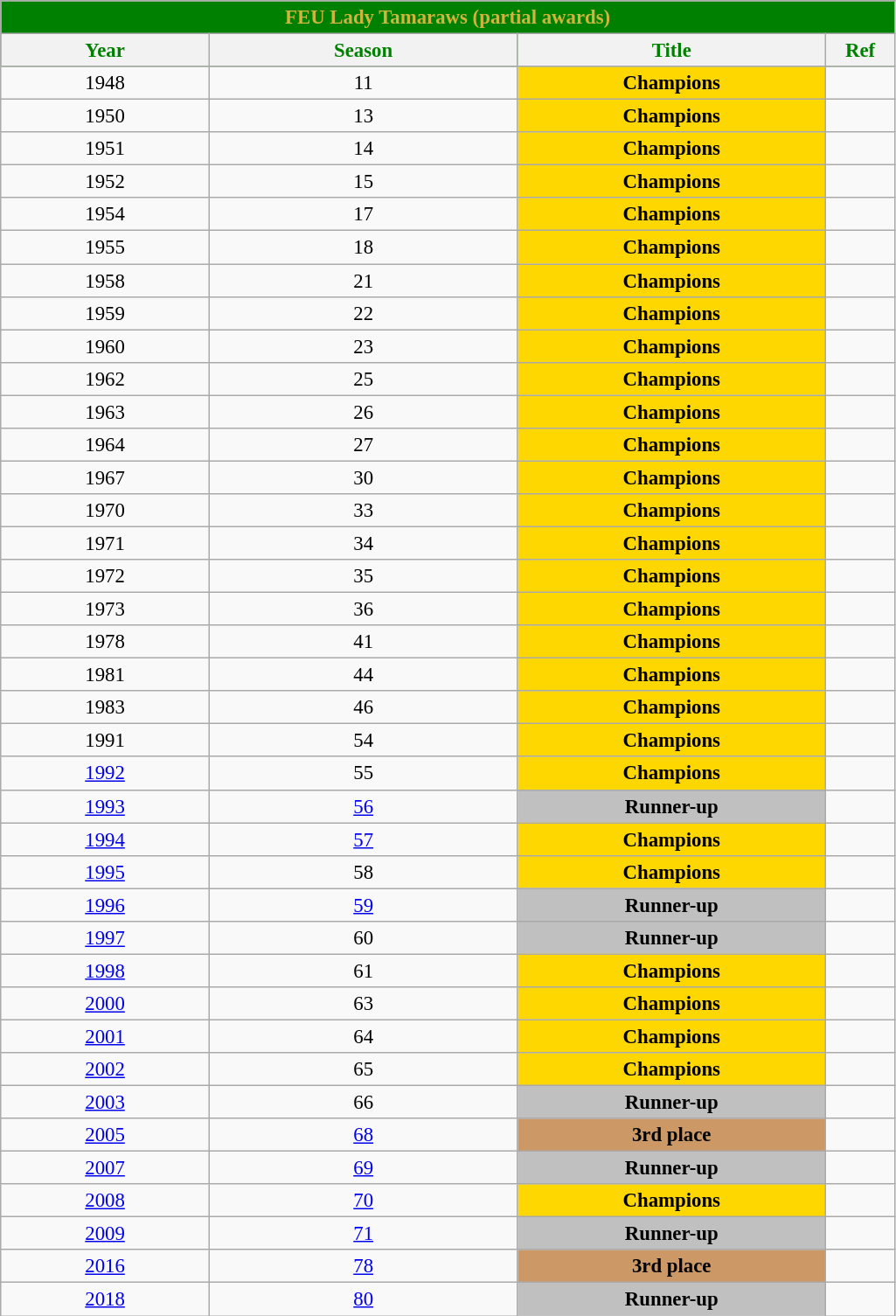<table class="wikitable sortable" style="font-size:95%; text-align:left;">
<tr>
<th colspan="4" style= "background: green; color: #CFB53B; text-align: center"><strong>FEU Lady Tamaraws (partial awards)</strong></th>
</tr>
<tr style="background: green; color: green">
<th style= "align=center; width:10em;">Year</th>
<th style= "align=center;width:15em;">Season</th>
<th style= "align=center; width:15em;">Title</th>
<th style= "align=center; width:3em;">Ref</th>
</tr>
<tr align=center>
<td>1948</td>
<td>11</td>
<td style="background:gold;"><strong>Champions</strong></td>
<td></td>
</tr>
<tr align=center>
<td>1950</td>
<td>13</td>
<td style="background:gold;"><strong>Champions</strong></td>
<td></td>
</tr>
<tr align=center>
<td>1951</td>
<td>14</td>
<td style="background:gold;"><strong>Champions</strong></td>
<td></td>
</tr>
<tr align=center>
<td>1952</td>
<td>15</td>
<td style="background:gold;"><strong>Champions</strong></td>
<td></td>
</tr>
<tr align=center>
<td>1954</td>
<td>17</td>
<td style="background:gold;"><strong>Champions</strong></td>
<td></td>
</tr>
<tr align=center>
<td>1955</td>
<td>18</td>
<td style="background:gold;"><strong>Champions</strong></td>
<td></td>
</tr>
<tr align=center>
<td>1958</td>
<td>21</td>
<td style="background:gold;"><strong>Champions</strong></td>
<td></td>
</tr>
<tr align=center>
<td>1959</td>
<td>22</td>
<td style="background:gold;"><strong>Champions</strong></td>
<td></td>
</tr>
<tr align=center>
<td>1960</td>
<td>23</td>
<td style="background:gold;"><strong>Champions</strong></td>
<td></td>
</tr>
<tr align=center>
<td>1962</td>
<td>25</td>
<td style="background:gold;"><strong>Champions</strong></td>
<td></td>
</tr>
<tr align=center>
<td>1963</td>
<td>26</td>
<td style="background:gold;"><strong>Champions</strong></td>
<td></td>
</tr>
<tr align=center>
<td>1964</td>
<td>27</td>
<td style="background:gold;"><strong>Champions</strong></td>
<td></td>
</tr>
<tr align=center>
<td>1967</td>
<td>30</td>
<td style="background:gold;"><strong>Champions</strong></td>
<td></td>
</tr>
<tr align=center>
<td>1970</td>
<td>33</td>
<td style="background:gold;"><strong>Champions</strong></td>
<td></td>
</tr>
<tr align=center>
<td>1971</td>
<td>34</td>
<td style="background:gold;"><strong>Champions</strong></td>
<td></td>
</tr>
<tr align=center>
<td>1972</td>
<td>35</td>
<td style="background:gold;"><strong>Champions</strong></td>
<td></td>
</tr>
<tr align=center>
<td>1973</td>
<td>36</td>
<td style="background:gold;"><strong>Champions</strong></td>
<td></td>
</tr>
<tr align=center>
<td>1978</td>
<td>41</td>
<td style="background:gold;"><strong>Champions</strong></td>
<td></td>
</tr>
<tr align=center>
<td>1981</td>
<td>44</td>
<td style="background:gold;"><strong>Champions</strong></td>
<td></td>
</tr>
<tr align=center>
<td>1983</td>
<td>46</td>
<td style="background:gold;"><strong>Champions</strong></td>
<td></td>
</tr>
<tr align=center>
<td>1991</td>
<td>54</td>
<td style="background:gold;"><strong>Champions</strong></td>
<td></td>
</tr>
<tr align=center>
<td><a href='#'>1992</a></td>
<td>55</td>
<td style="background:gold;"><strong>Champions</strong></td>
<td></td>
</tr>
<tr align=center>
<td><a href='#'>1993</a></td>
<td><a href='#'>56</a></td>
<td style="background: silver;"><strong>Runner-up</strong></td>
<td></td>
</tr>
<tr align=center>
<td><a href='#'>1994</a></td>
<td><a href='#'>57</a></td>
<td style="background:gold;"><strong>Champions</strong></td>
<td></td>
</tr>
<tr align=center>
<td><a href='#'>1995</a></td>
<td>58</td>
<td style="background:gold;"><strong>Champions</strong></td>
<td></td>
</tr>
<tr align=center>
<td><a href='#'>1996</a></td>
<td><a href='#'>59</a></td>
<td style="background: silver;"><strong>Runner-up</strong></td>
<td></td>
</tr>
<tr align=center>
<td><a href='#'>1997</a></td>
<td>60</td>
<td style="background: silver;"><strong>Runner-up</strong></td>
<td></td>
</tr>
<tr align=center>
<td><a href='#'>1998</a></td>
<td>61</td>
<td style="background:gold;"><strong>Champions</strong></td>
<td></td>
</tr>
<tr align=center>
<td><a href='#'>2000</a></td>
<td>63</td>
<td style="background:gold;"><strong>Champions</strong></td>
<td></td>
</tr>
<tr align=center>
<td><a href='#'>2001</a></td>
<td>64</td>
<td style="background:gold;"><strong>Champions</strong></td>
<td></td>
</tr>
<tr align=center>
<td><a href='#'>2002</a></td>
<td>65</td>
<td style="background:gold;"><strong>Champions</strong></td>
<td></td>
</tr>
<tr align=center>
<td><a href='#'>2003</a></td>
<td>66</td>
<td style="background: silver;"><strong>Runner-up</strong></td>
<td></td>
</tr>
<tr align=center>
<td><a href='#'>2005</a></td>
<td><a href='#'>68</a></td>
<td style="background: #c96;"><strong>3rd place</strong></td>
<td></td>
</tr>
<tr align=center>
<td><a href='#'>2007</a></td>
<td><a href='#'>69</a></td>
<td style="background: silver;"><strong>Runner-up</strong></td>
<td></td>
</tr>
<tr align=center>
<td><a href='#'>2008</a></td>
<td><a href='#'>70</a></td>
<td style="background:gold;"><strong>Champions</strong></td>
<td></td>
</tr>
<tr align=center>
<td><a href='#'>2009</a></td>
<td><a href='#'>71</a></td>
<td style="background: silver;"><strong>Runner-up</strong></td>
<td></td>
</tr>
<tr align=center>
<td><a href='#'>2016</a></td>
<td><a href='#'>78</a></td>
<td style="background: #c96;"><strong>3rd place</strong></td>
<td></td>
</tr>
<tr align=center>
<td><a href='#'>2018</a></td>
<td><a href='#'>80</a></td>
<td style="background: silver;"><strong>Runner-up</strong></td>
<td></td>
</tr>
</table>
